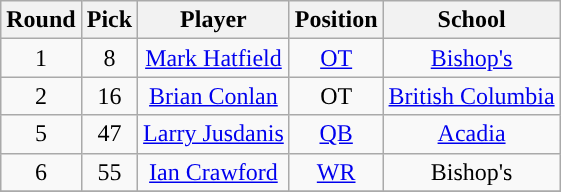<table class="wikitable">
<tr>
<th scope="col">Round</th>
<th scope="col">Pick</th>
<th scope="col">Player</th>
<th scope="col">Position</th>
<th scope="col">School</th>
</tr>
<tr align="center">
<td align=center>1</td>
<td>8</td>
<td><a href='#'>Mark Hatfield</a></td>
<td><a href='#'>OT</a></td>
<td><a href='#'>Bishop's</a></td>
</tr>
<tr align="center">
<td align=center>2</td>
<td>16</td>
<td><a href='#'>Brian Conlan</a></td>
<td>OT</td>
<td><a href='#'>British Columbia</a></td>
</tr>
<tr align="center">
<td align=center>5</td>
<td>47</td>
<td><a href='#'>Larry Jusdanis</a></td>
<td><a href='#'>QB</a></td>
<td><a href='#'>Acadia</a></td>
</tr>
<tr align="center">
<td align=center>6</td>
<td>55</td>
<td><a href='#'>Ian Crawford</a></td>
<td><a href='#'>WR</a></td>
<td>Bishop's</td>
</tr>
<tr>
</tr>
</table>
